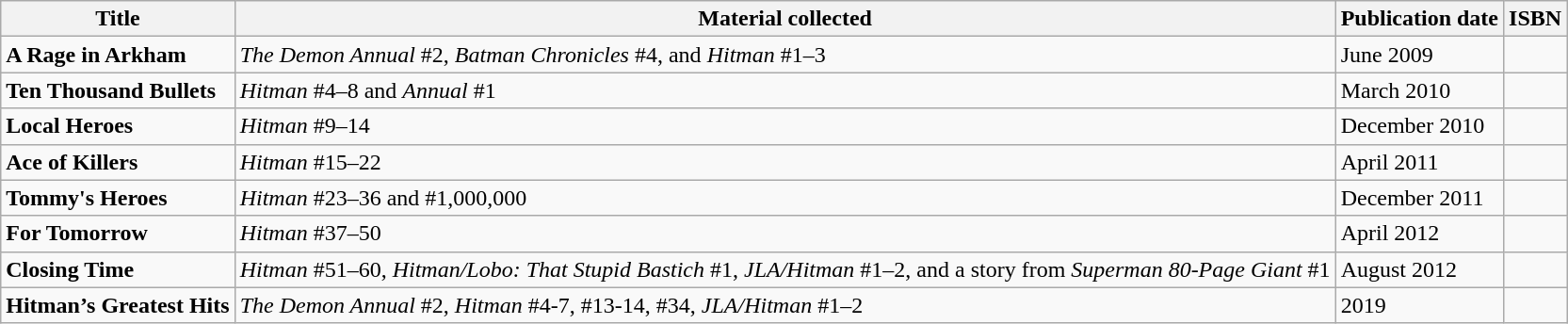<table class="wikitable">
<tr>
<th>Title</th>
<th>Material collected</th>
<th>Publication date</th>
<th>ISBN</th>
</tr>
<tr>
<td><strong>A Rage in Arkham</strong></td>
<td><em>The Demon Annual</em> #2, <em>Batman Chronicles</em> #4, and <em>Hitman</em> #1–3</td>
<td>June 2009</td>
<td style=white-space:nowrap></td>
</tr>
<tr>
<td><strong>Ten Thousand Bullets</strong></td>
<td><em>Hitman</em> #4–8 and <em>Annual</em> #1</td>
<td>March 2010</td>
<td></td>
</tr>
<tr>
<td><strong>Local Heroes</strong></td>
<td><em>Hitman</em> #9–14</td>
<td>December 2010</td>
<td></td>
</tr>
<tr>
<td><strong>Ace of Killers</strong></td>
<td><em>Hitman</em> #15–22</td>
<td>April 2011</td>
<td></td>
</tr>
<tr>
<td><strong>Tommy's Heroes</strong></td>
<td><em>Hitman</em> #23–36 and #1,000,000</td>
<td>December 2011</td>
<td></td>
</tr>
<tr>
<td><strong>For Tomorrow</strong></td>
<td><em>Hitman</em> #37–50</td>
<td>April 2012</td>
<td></td>
</tr>
<tr>
<td><strong>Closing Time</strong></td>
<td><em>Hitman</em> #51–60, <em>Hitman/Lobo: That Stupid Bastich</em> #1, <em>JLA/Hitman</em> #1–2, and a story from <em>Superman 80-Page Giant</em> #1</td>
<td>August 2012</td>
<td></td>
</tr>
<tr>
<td><strong>Hitman’s Greatest Hits</strong></td>
<td><em>The Demon Annual</em> #2, <em>Hitman</em> #4-7, #13-14, #34, <em>JLA/Hitman</em> #1–2</td>
<td>2019</td>
<td></td>
</tr>
</table>
